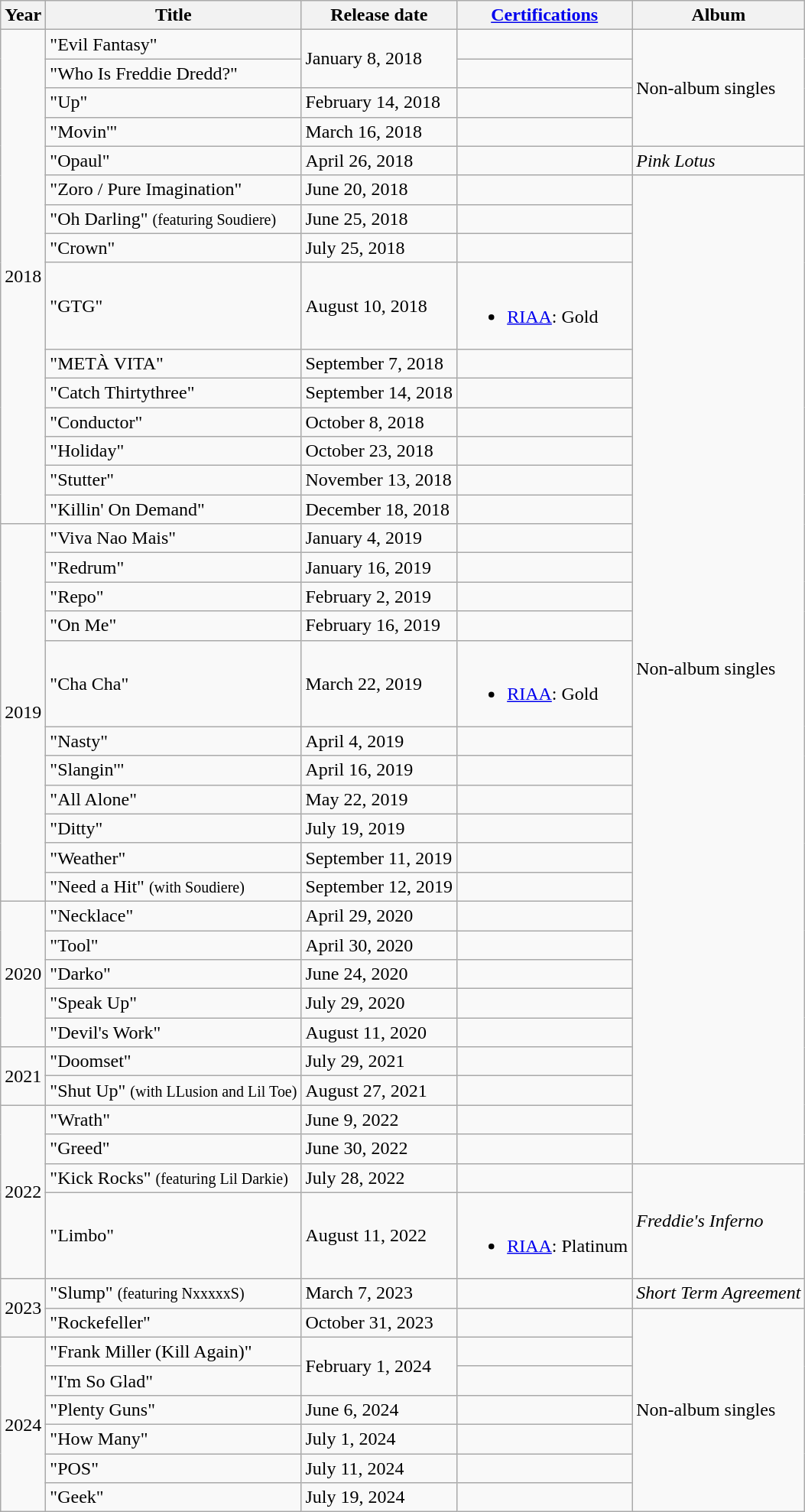<table class="wikitable">
<tr>
<th>Year</th>
<th>Title</th>
<th>Release date</th>
<th><a href='#'>Certifications</a></th>
<th>Album</th>
</tr>
<tr>
<td rowspan="15">2018</td>
<td>"Evil Fantasy"</td>
<td rowspan="2">January 8, 2018</td>
<td></td>
<td rowspan="4">Non-album singles</td>
</tr>
<tr>
<td>"Who Is Freddie Dredd?"</td>
<td></td>
</tr>
<tr>
<td>"Up"</td>
<td>February 14, 2018</td>
<td></td>
</tr>
<tr>
<td>"Movin'"</td>
<td>March 16, 2018</td>
<td></td>
</tr>
<tr>
<td>"Opaul"</td>
<td>April 26, 2018</td>
<td></td>
<td><em>Pink Lotus</em></td>
</tr>
<tr>
<td>"Zoro / Pure Imagination"</td>
<td>June 20, 2018</td>
<td></td>
<td rowspan="30">Non-album singles</td>
</tr>
<tr>
<td>"Oh Darling" <small>(featuring Soudiere)</small></td>
<td>June 25, 2018</td>
<td></td>
</tr>
<tr>
<td>"Crown"</td>
<td>July 25, 2018</td>
<td></td>
</tr>
<tr>
<td>"GTG"</td>
<td>August 10, 2018</td>
<td><br><ul><li><a href='#'>RIAA</a>: Gold</li></ul></td>
</tr>
<tr>
<td>"METÀ VITA"</td>
<td>September 7, 2018</td>
<td></td>
</tr>
<tr>
<td>"Catch Thirtythree"</td>
<td>September 14, 2018</td>
<td></td>
</tr>
<tr>
<td>"Conductor"</td>
<td>October 8, 2018</td>
<td></td>
</tr>
<tr>
<td>"Holiday"</td>
<td>October 23, 2018</td>
<td></td>
</tr>
<tr>
<td>"Stutter"</td>
<td>November 13, 2018</td>
<td></td>
</tr>
<tr>
<td>"Killin' On Demand"</td>
<td>December 18, 2018</td>
<td></td>
</tr>
<tr>
<td rowspan="11">2019</td>
<td>"Viva Nao Mais"</td>
<td>January 4, 2019</td>
<td></td>
</tr>
<tr>
<td>"Redrum"</td>
<td>January 16, 2019</td>
<td></td>
</tr>
<tr>
<td>"Repo"</td>
<td>February 2, 2019</td>
<td></td>
</tr>
<tr>
<td>"On Me"</td>
<td>February 16, 2019</td>
<td></td>
</tr>
<tr>
<td>"Cha Cha"</td>
<td>March 22, 2019</td>
<td><br><ul><li><a href='#'>RIAA</a>: Gold</li></ul></td>
</tr>
<tr>
<td>"Nasty"</td>
<td>April 4, 2019</td>
<td></td>
</tr>
<tr>
<td>"Slangin'"</td>
<td>April 16, 2019</td>
<td></td>
</tr>
<tr>
<td>"All Alone"</td>
<td>May 22, 2019</td>
<td></td>
</tr>
<tr>
<td>"Ditty"</td>
<td>July 19, 2019</td>
<td></td>
</tr>
<tr>
<td>"Weather"</td>
<td>September 11, 2019</td>
<td></td>
</tr>
<tr>
<td>"Need a Hit" <small>(with Soudiere)</small></td>
<td>September 12, 2019</td>
<td></td>
</tr>
<tr>
<td rowspan="5">2020</td>
<td>"Necklace"</td>
<td>April 29, 2020</td>
<td></td>
</tr>
<tr>
<td>"Tool"</td>
<td>April 30, 2020</td>
<td></td>
</tr>
<tr>
<td>"Darko"</td>
<td>June 24, 2020</td>
<td></td>
</tr>
<tr>
<td>"Speak Up"</td>
<td>July 29, 2020</td>
<td></td>
</tr>
<tr>
<td>"Devil's Work"</td>
<td>August 11, 2020</td>
<td></td>
</tr>
<tr>
<td rowspan="2">2021</td>
<td>"Doomset"</td>
<td>July 29, 2021</td>
<td></td>
</tr>
<tr>
<td>"Shut Up" <small>(with LLusion and Lil Toe)</small></td>
<td>August 27, 2021</td>
<td></td>
</tr>
<tr>
<td rowspan="4">2022</td>
<td>"Wrath"</td>
<td>June 9, 2022</td>
<td></td>
</tr>
<tr>
<td>"Greed"</td>
<td>June 30, 2022</td>
<td></td>
</tr>
<tr>
<td>"Kick Rocks" <small>(featuring Lil Darkie)</small></td>
<td>July 28, 2022</td>
<td></td>
<td rowspan="2"><em>Freddie's Inferno</em></td>
</tr>
<tr>
<td>"Limbo" <small></small></td>
<td>August 11, 2022</td>
<td><br><ul><li><a href='#'>RIAA</a>: Platinum</li></ul></td>
</tr>
<tr>
<td rowspan="2">2023</td>
<td>"Slump" <small>(featuring NxxxxxS)</small></td>
<td>March 7, 2023</td>
<td></td>
<td><em>Short Term Agreement</em></td>
</tr>
<tr>
<td>"Rockefeller"</td>
<td>October 31, 2023</td>
<td></td>
<td rowspan="7">Non-album singles</td>
</tr>
<tr>
<td rowspan="6">2024</td>
<td>"Frank Miller (Kill Again)"</td>
<td rowspan="2">February 1, 2024</td>
<td></td>
</tr>
<tr>
<td>"I'm So Glad"</td>
<td></td>
</tr>
<tr>
<td>"Plenty Guns"</td>
<td>June 6, 2024</td>
<td></td>
</tr>
<tr>
<td>"How Many"</td>
<td>July 1, 2024</td>
<td></td>
</tr>
<tr>
<td>"POS"</td>
<td>July 11, 2024</td>
<td></td>
</tr>
<tr>
<td>"Geek"</td>
<td>July 19, 2024</td>
<td></td>
</tr>
</table>
